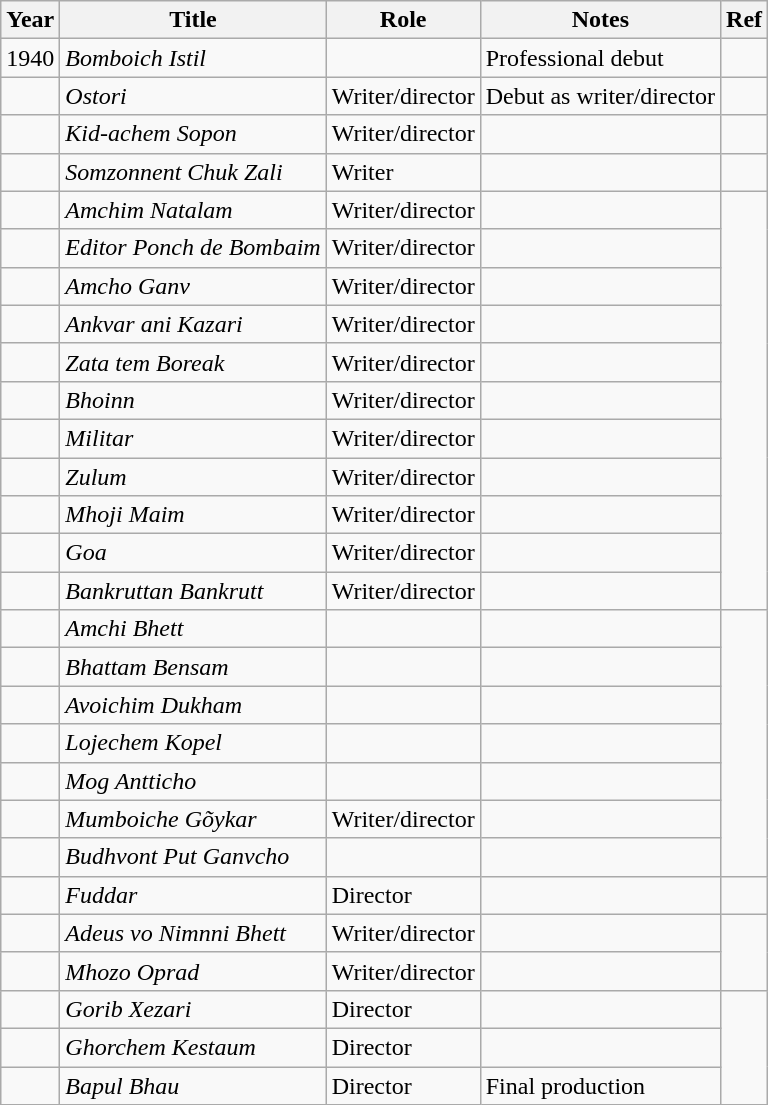<table class="wikitable sortable">
<tr>
<th>Year</th>
<th>Title</th>
<th>Role</th>
<th>Notes</th>
<th>Ref</th>
</tr>
<tr>
<td>1940</td>
<td><em>Bomboich Istil</em></td>
<td></td>
<td>Professional debut</td>
<td></td>
</tr>
<tr>
<td></td>
<td><em>Ostori</em></td>
<td>Writer/director</td>
<td>Debut as writer/director</td>
<td></td>
</tr>
<tr>
<td></td>
<td><em>Kid-achem Sopon</em></td>
<td>Writer/director</td>
<td></td>
<td></td>
</tr>
<tr>
<td></td>
<td><em>Somzonnent Chuk Zali</em></td>
<td>Writer</td>
<td></td>
<td></td>
</tr>
<tr>
<td></td>
<td><em>Amchim Natalam</em></td>
<td>Writer/director</td>
<td></td>
<td rowspan="11"></td>
</tr>
<tr>
<td></td>
<td><em>Editor Ponch de Bombaim</em></td>
<td>Writer/director</td>
<td></td>
</tr>
<tr>
<td></td>
<td><em>Amcho Ganv</em></td>
<td>Writer/director</td>
<td></td>
</tr>
<tr>
<td></td>
<td><em>Ankvar ani Kazari</em></td>
<td>Writer/director</td>
<td></td>
</tr>
<tr>
<td></td>
<td><em>Zata tem Boreak</em></td>
<td>Writer/director</td>
<td></td>
</tr>
<tr>
<td></td>
<td><em>Bhoinn</em></td>
<td>Writer/director</td>
<td></td>
</tr>
<tr>
<td></td>
<td><em>Militar</em></td>
<td>Writer/director</td>
<td></td>
</tr>
<tr>
<td></td>
<td><em>Zulum</em></td>
<td>Writer/director</td>
<td></td>
</tr>
<tr>
<td></td>
<td><em>Mhoji Maim</em></td>
<td>Writer/director</td>
<td></td>
</tr>
<tr>
<td></td>
<td><em>Goa</em></td>
<td>Writer/director</td>
<td></td>
</tr>
<tr>
<td></td>
<td><em>Bankruttan Bankrutt</em></td>
<td>Writer/director</td>
<td></td>
</tr>
<tr>
<td></td>
<td><em>Amchi Bhett</em></td>
<td></td>
<td></td>
<td rowspan="7"></td>
</tr>
<tr>
<td></td>
<td><em>Bhattam Bensam</em></td>
<td></td>
<td></td>
</tr>
<tr>
<td></td>
<td><em>Avoichim Dukham</em></td>
<td></td>
<td></td>
</tr>
<tr>
<td></td>
<td><em>Lojechem Kopel</em></td>
<td></td>
<td></td>
</tr>
<tr>
<td></td>
<td><em>Mog Antticho</em></td>
<td></td>
<td></td>
</tr>
<tr>
<td></td>
<td><em>Mumboiche Gõykar</em></td>
<td>Writer/director</td>
<td></td>
</tr>
<tr>
<td></td>
<td><em>Budhvont Put Ganvcho</em></td>
<td></td>
<td></td>
</tr>
<tr>
<td></td>
<td><em>Fuddar</em></td>
<td>Director</td>
<td></td>
<td></td>
</tr>
<tr>
<td></td>
<td><em>Adeus vo Nimnni Bhett</em></td>
<td>Writer/director</td>
<td></td>
<td rowspan="2"></td>
</tr>
<tr>
<td></td>
<td><em>Mhozo Oprad</em></td>
<td>Writer/director</td>
<td></td>
</tr>
<tr>
<td></td>
<td><em>Gorib Xezari</em></td>
<td>Director</td>
<td></td>
<td rowspan="3"></td>
</tr>
<tr>
<td></td>
<td><em>Ghorchem Kestaum</em></td>
<td>Director</td>
<td></td>
</tr>
<tr>
<td></td>
<td><em>Bapul Bhau</em></td>
<td>Director</td>
<td>Final production</td>
</tr>
</table>
